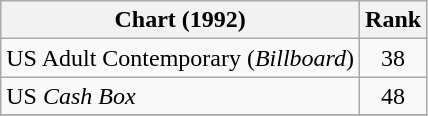<table class="wikitable">
<tr>
<th>Chart (1992)</th>
<th style="text-align:center;">Rank</th>
</tr>
<tr>
<td>US Adult Contemporary (<em>Billboard</em>)</td>
<td style="text-align:center;">38</td>
</tr>
<tr>
<td>US <em>Cash Box</em> </td>
<td style="text-align:center;">48</td>
</tr>
<tr>
</tr>
</table>
